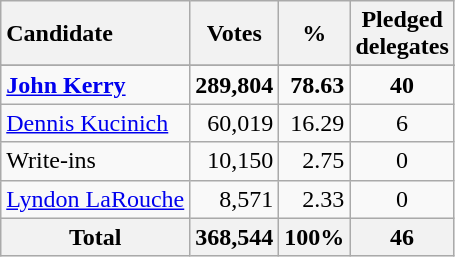<table class="wikitable sortable plainrowheaders" style="text-align:right;">
<tr>
<th style="text-align:left;">Candidate</th>
<th>Votes</th>
<th>%</th>
<th>Pledged<br>delegates</th>
</tr>
<tr>
</tr>
<tr>
<td style="text-align:left;"><strong><a href='#'>John Kerry</a></strong></td>
<td><strong>289,804</strong></td>
<td><strong>78.63</strong></td>
<td style="text-align:center;"><strong>40</strong></td>
</tr>
<tr>
<td style="text-align:left;"><a href='#'>Dennis Kucinich</a></td>
<td>60,019</td>
<td>16.29</td>
<td style="text-align:center;">6</td>
</tr>
<tr>
<td style="text-align:left;">Write-ins</td>
<td>10,150</td>
<td>2.75</td>
<td style="text-align:center;">0</td>
</tr>
<tr>
<td style="text-align:left;"><a href='#'>Lyndon LaRouche</a></td>
<td>8,571</td>
<td>2.33</td>
<td style="text-align:center;">0</td>
</tr>
<tr class="sortbottom">
<th>Total</th>
<th>368,544</th>
<th>100%</th>
<th>46</th>
</tr>
</table>
